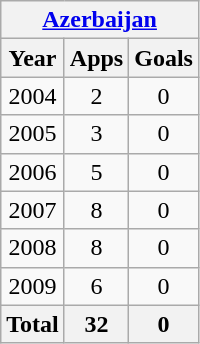<table class="wikitable" style="text-align:center">
<tr>
<th colspan=3><a href='#'>Azerbaijan</a></th>
</tr>
<tr>
<th>Year</th>
<th>Apps</th>
<th>Goals</th>
</tr>
<tr>
<td>2004</td>
<td>2</td>
<td>0</td>
</tr>
<tr>
<td>2005</td>
<td>3</td>
<td>0</td>
</tr>
<tr>
<td>2006</td>
<td>5</td>
<td>0</td>
</tr>
<tr>
<td>2007</td>
<td>8</td>
<td>0</td>
</tr>
<tr>
<td>2008</td>
<td>8</td>
<td>0</td>
</tr>
<tr>
<td>2009</td>
<td>6</td>
<td>0</td>
</tr>
<tr>
<th>Total</th>
<th>32</th>
<th>0</th>
</tr>
</table>
